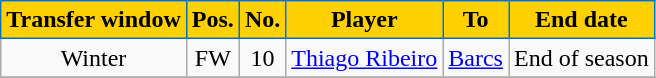<table class="wikitable plainrowheaders sortable">
<tr>
<th style="background-color:#FFD100;color:black;border:1px solid #0072B9">Transfer window</th>
<th style="background-color:#FFD100;color:black;border:1px solid #0072B9">Pos.</th>
<th style="background-color:#FFD100;color:black;border:1px solid #0072B9">No.</th>
<th style="background-color:#FFD100;color:black;border:1px solid #0072B9">Player</th>
<th style="background-color:#FFD100;color:black;border:1px solid #0072B9">To</th>
<th style="background-color:#FFD100;color:black;border:1px solid #0072B9">End date</th>
</tr>
<tr>
<td style="text-align:center;">Winter</td>
<td style=text-align:center;>FW</td>
<td style=text-align:center;>10</td>
<td style=text-align:left;> <a href='#'>Thiago Ribeiro</a></td>
<td style=text-align:left;><a href='#'>Barcs</a></td>
<td style=text-align:center;>End of season</td>
</tr>
<tr>
</tr>
</table>
